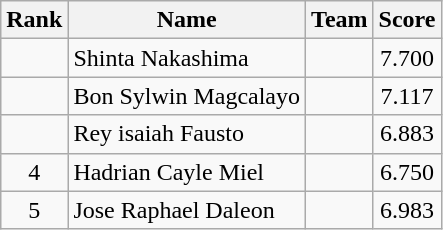<table class="wikitable" style="text-align:center">
<tr>
<th>Rank</th>
<th>Name</th>
<th>Team</th>
<th>Score</th>
</tr>
<tr>
<td></td>
<td align="left">Shinta Nakashima</td>
<td align="left"></td>
<td>7.700</td>
</tr>
<tr>
<td></td>
<td align="left">Bon Sylwin Magcalayo</td>
<td align="left"></td>
<td>7.117</td>
</tr>
<tr>
<td></td>
<td align="left">Rey isaiah Fausto</td>
<td align="left"></td>
<td>6.883</td>
</tr>
<tr>
<td>4</td>
<td align="left">Hadrian Cayle Miel</td>
<td align="left"></td>
<td>6.750</td>
</tr>
<tr>
<td>5</td>
<td align="left">Jose Raphael Daleon</td>
<td align="left"></td>
<td>6.983</td>
</tr>
</table>
